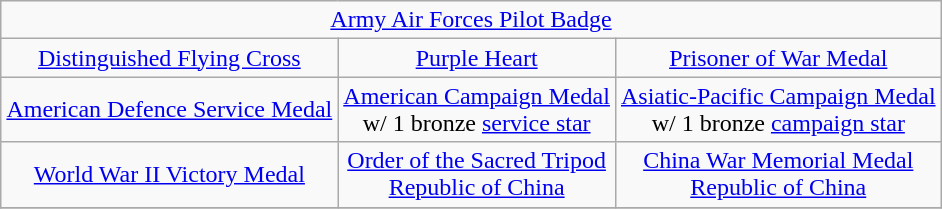<table class="wikitable" style="margin:1em auto; text-align:center;">
<tr>
<td colspan="3"><a href='#'>Army Air Forces Pilot Badge</a></td>
</tr>
<tr>
<td><a href='#'>Distinguished Flying Cross</a></td>
<td><a href='#'>Purple Heart</a></td>
<td><a href='#'>Prisoner of War Medal</a></td>
</tr>
<tr>
<td><a href='#'>American Defence Service Medal</a></td>
<td><a href='#'>American Campaign Medal</a><br>w/ 1 bronze <a href='#'>service star</a></td>
<td><a href='#'>Asiatic-Pacific Campaign Medal</a><br>w/ 1 bronze <a href='#'>campaign star</a></td>
</tr>
<tr>
<td><a href='#'>World War II Victory Medal</a></td>
<td><a href='#'>Order of the Sacred Tripod</a><br><a href='#'>Republic of China</a></td>
<td><a href='#'>China War Memorial Medal</a><br><a href='#'>Republic of China</a></td>
</tr>
<tr>
</tr>
</table>
